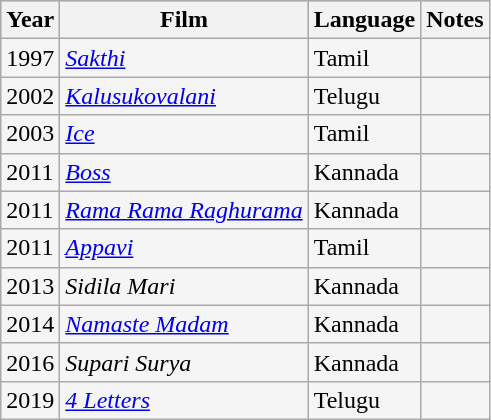<table class="wikitable sortable" style="background:#f5f5f5;">
<tr style="background:#B0C4DE;">
<th>Year</th>
<th>Film</th>
<th>Language</th>
<th class=unsortable>Notes</th>
</tr>
<tr>
<td>1997</td>
<td><em><a href='#'>Sakthi</a></em></td>
<td>Tamil</td>
<td></td>
</tr>
<tr>
<td>2002</td>
<td><em><a href='#'>Kalusukovalani</a></em></td>
<td>Telugu</td>
<td></td>
</tr>
<tr>
<td>2003</td>
<td><em><a href='#'>Ice</a></em></td>
<td>Tamil</td>
<td></td>
</tr>
<tr>
<td>2011</td>
<td><em><a href='#'>Boss</a></em></td>
<td>Kannada</td>
<td></td>
</tr>
<tr>
<td>2011</td>
<td><em><a href='#'>Rama Rama Raghurama</a></em></td>
<td>Kannada</td>
<td></td>
</tr>
<tr>
<td>2011</td>
<td><em><a href='#'>Appavi</a></em></td>
<td>Tamil</td>
<td></td>
</tr>
<tr>
<td>2013</td>
<td><em>Sidila Mari</em></td>
<td>Kannada</td>
<td></td>
</tr>
<tr>
<td>2014</td>
<td><em><a href='#'>Namaste Madam</a></em></td>
<td>Kannada</td>
<td></td>
</tr>
<tr>
<td>2016</td>
<td><em>Supari Surya</em></td>
<td>Kannada</td>
<td></td>
</tr>
<tr>
<td>2019</td>
<td><em><a href='#'>4 Letters</a></em></td>
<td>Telugu</td>
<td></td>
</tr>
</table>
